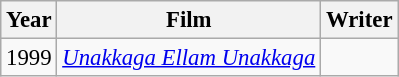<table class="wikitable" style="font-size: 95%;">
<tr>
<th>Year</th>
<th>Film</th>
<th>Writer</th>
</tr>
<tr>
<td>1999</td>
<td><em><a href='#'>Unakkaga Ellam Unakkaga</a></em></td>
<td></td>
</tr>
</table>
